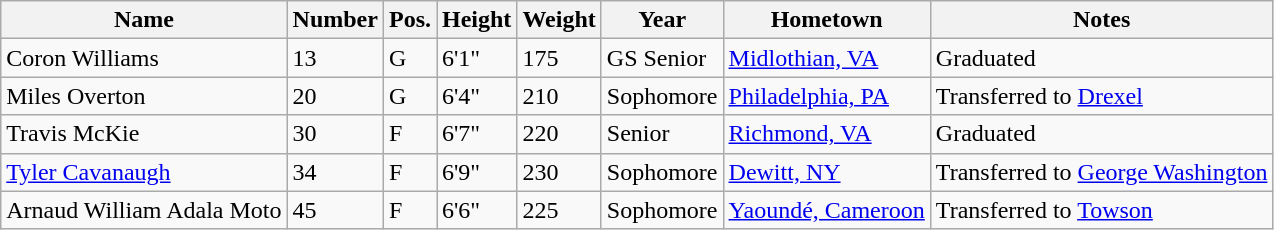<table class="wikitable sortable" border="1">
<tr>
<th>Name</th>
<th>Number</th>
<th>Pos.</th>
<th>Height</th>
<th>Weight</th>
<th>Year</th>
<th>Hometown</th>
<th class="unsortable">Notes</th>
</tr>
<tr>
<td>Coron Williams</td>
<td>13</td>
<td>G</td>
<td>6'1"</td>
<td>175</td>
<td>GS Senior</td>
<td><a href='#'>Midlothian, VA</a></td>
<td>Graduated</td>
</tr>
<tr>
<td>Miles Overton</td>
<td>20</td>
<td>G</td>
<td>6'4"</td>
<td>210</td>
<td>Sophomore</td>
<td><a href='#'>Philadelphia, PA</a></td>
<td>Transferred to <a href='#'>Drexel</a></td>
</tr>
<tr>
<td>Travis McKie</td>
<td>30</td>
<td>F</td>
<td>6'7"</td>
<td>220</td>
<td>Senior</td>
<td><a href='#'>Richmond, VA</a></td>
<td>Graduated</td>
</tr>
<tr>
<td><a href='#'>Tyler Cavanaugh</a></td>
<td>34</td>
<td>F</td>
<td>6'9"</td>
<td>230</td>
<td>Sophomore</td>
<td><a href='#'>Dewitt, NY</a></td>
<td>Transferred to <a href='#'>George Washington</a></td>
</tr>
<tr>
<td>Arnaud William Adala Moto</td>
<td>45</td>
<td>F</td>
<td>6'6"</td>
<td>225</td>
<td>Sophomore</td>
<td><a href='#'>Yaoundé, Cameroon</a></td>
<td>Transferred to <a href='#'>Towson</a></td>
</tr>
</table>
